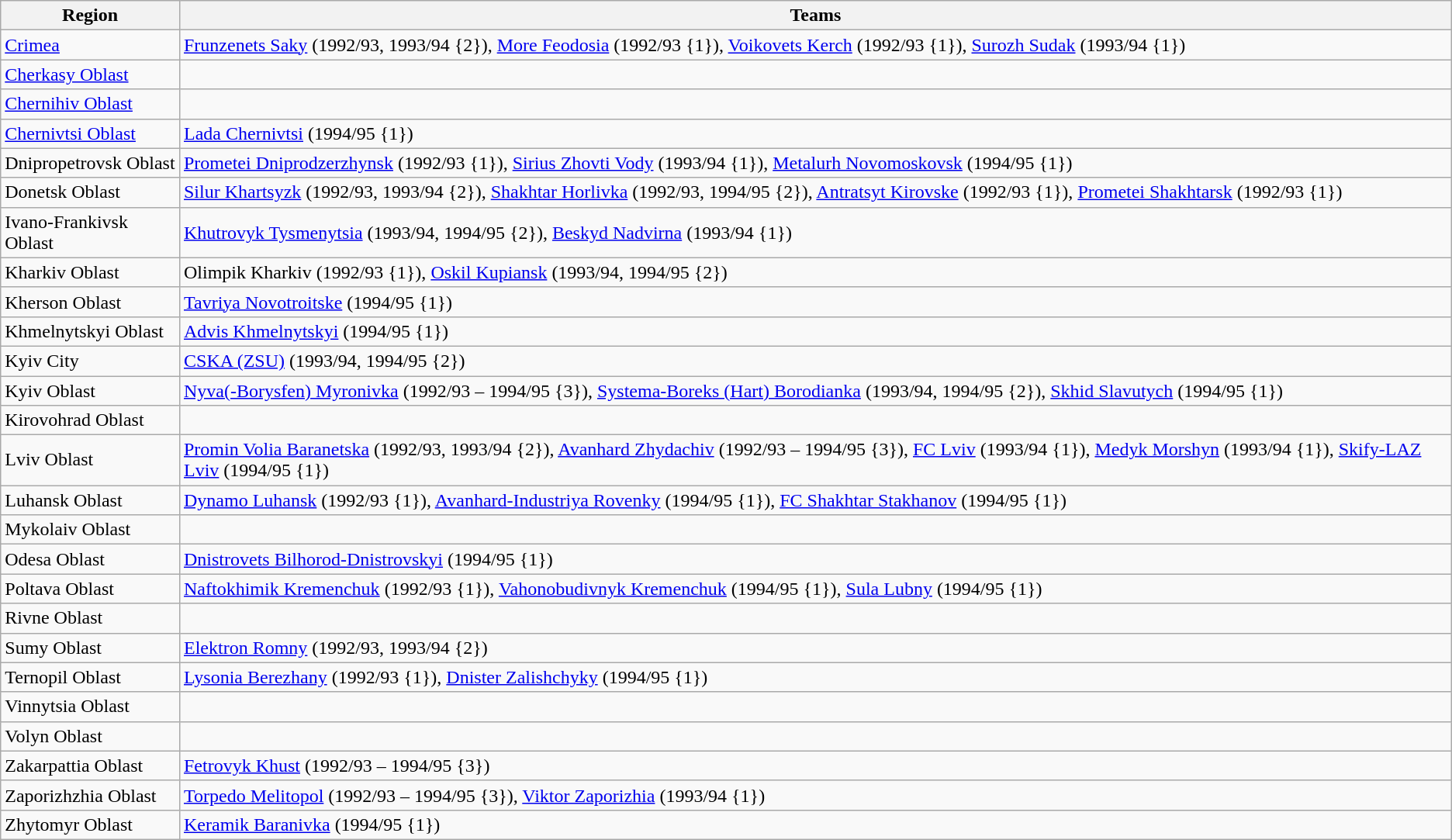<table class="wikitable mw-collapsible mw-collapsed">
<tr>
<th>Region</th>
<th>Teams</th>
</tr>
<tr>
<td><a href='#'>Crimea</a></td>
<td><a href='#'>Frunzenets Saky</a> (1992/93, 1993/94 {2}), <a href='#'>More Feodosia</a> (1992/93 {1}), <a href='#'>Voikovets Kerch</a> (1992/93 {1}), <a href='#'>Surozh Sudak</a> (1993/94 {1})</td>
</tr>
<tr>
<td><a href='#'>Cherkasy Oblast</a></td>
<td></td>
</tr>
<tr>
<td><a href='#'>Chernihiv Oblast</a></td>
<td></td>
</tr>
<tr>
<td><a href='#'>Chernivtsi Oblast</a></td>
<td><a href='#'>Lada Chernivtsi</a> (1994/95 {1})</td>
</tr>
<tr>
<td>Dnipropetrovsk Oblast</td>
<td><a href='#'>Prometei Dniprodzerzhynsk</a> (1992/93 {1}), <a href='#'>Sirius Zhovti Vody</a> (1993/94 {1}), <a href='#'>Metalurh Novomoskovsk</a> (1994/95 {1})</td>
</tr>
<tr>
<td>Donetsk Oblast</td>
<td><a href='#'>Silur Khartsyzk</a> (1992/93, 1993/94 {2}), <a href='#'>Shakhtar Horlivka</a> (1992/93, 1994/95 {2}), <a href='#'>Antratsyt Kirovske</a> (1992/93 {1}), <a href='#'>Prometei Shakhtarsk</a> (1992/93 {1})</td>
</tr>
<tr>
<td>Ivano-Frankivsk Oblast</td>
<td><a href='#'>Khutrovyk Tysmenytsia</a> (1993/94, 1994/95 {2}), <a href='#'>Beskyd Nadvirna</a> (1993/94 {1})</td>
</tr>
<tr>
<td>Kharkiv Oblast</td>
<td>Olimpik Kharkiv (1992/93 {1}), <a href='#'>Oskil Kupiansk</a> (1993/94, 1994/95 {2})</td>
</tr>
<tr>
<td>Kherson Oblast</td>
<td><a href='#'>Tavriya Novotroitske</a> (1994/95 {1})</td>
</tr>
<tr>
<td>Khmelnytskyi Oblast</td>
<td><a href='#'>Advis Khmelnytskyi</a> (1994/95 {1})</td>
</tr>
<tr>
<td>Kyiv City</td>
<td><a href='#'>CSKA (ZSU)</a> (1993/94, 1994/95 {2})</td>
</tr>
<tr>
<td>Kyiv Oblast</td>
<td><a href='#'>Nyva(-Borysfen) Myronivka</a> (1992/93 – 1994/95 {3}), <a href='#'>Systema-Boreks (Hart) Borodianka</a> (1993/94, 1994/95 {2}), <a href='#'>Skhid Slavutych</a> (1994/95 {1})</td>
</tr>
<tr>
<td>Kirovohrad Oblast</td>
<td></td>
</tr>
<tr>
<td>Lviv Oblast</td>
<td><a href='#'>Promin Volia Baranetska</a> (1992/93, 1993/94 {2}), <a href='#'>Avanhard Zhydachiv</a> (1992/93 – 1994/95 {3}), <a href='#'>FC Lviv</a> (1993/94 {1}), <a href='#'>Medyk Morshyn</a> (1993/94 {1}), <a href='#'>Skify-LAZ Lviv</a> (1994/95 {1})</td>
</tr>
<tr>
<td>Luhansk Oblast</td>
<td><a href='#'>Dynamo Luhansk</a> (1992/93 {1}), <a href='#'>Avanhard-Industriya Rovenky</a> (1994/95 {1}), <a href='#'>FC Shakhtar Stakhanov</a> (1994/95 {1})</td>
</tr>
<tr>
<td>Mykolaiv Oblast</td>
<td></td>
</tr>
<tr>
<td>Odesa Oblast</td>
<td><a href='#'>Dnistrovets Bilhorod-Dnistrovskyi</a> (1994/95 {1})</td>
</tr>
<tr>
<td>Poltava Oblast</td>
<td><a href='#'>Naftokhimik Kremenchuk</a> (1992/93 {1}), <a href='#'>Vahonobudivnyk Kremenchuk</a> (1994/95 {1}), <a href='#'>Sula Lubny</a> (1994/95 {1})</td>
</tr>
<tr>
<td>Rivne Oblast</td>
<td></td>
</tr>
<tr>
<td>Sumy Oblast</td>
<td><a href='#'>Elektron Romny</a> (1992/93, 1993/94 {2})</td>
</tr>
<tr>
<td>Ternopil Oblast</td>
<td><a href='#'>Lysonia Berezhany</a> (1992/93 {1}), <a href='#'>Dnister Zalishchyky</a> (1994/95 {1})</td>
</tr>
<tr>
<td>Vinnytsia Oblast</td>
<td></td>
</tr>
<tr>
<td>Volyn Oblast</td>
<td></td>
</tr>
<tr>
<td>Zakarpattia Oblast</td>
<td><a href='#'>Fetrovyk Khust</a> (1992/93 – 1994/95 {3})</td>
</tr>
<tr>
<td>Zaporizhzhia Oblast</td>
<td><a href='#'>Torpedo Melitopol</a> (1992/93 – 1994/95 {3}), <a href='#'>Viktor Zaporizhia</a> (1993/94 {1})</td>
</tr>
<tr>
<td>Zhytomyr Oblast</td>
<td><a href='#'>Keramik Baranivka</a> (1994/95 {1})</td>
</tr>
</table>
